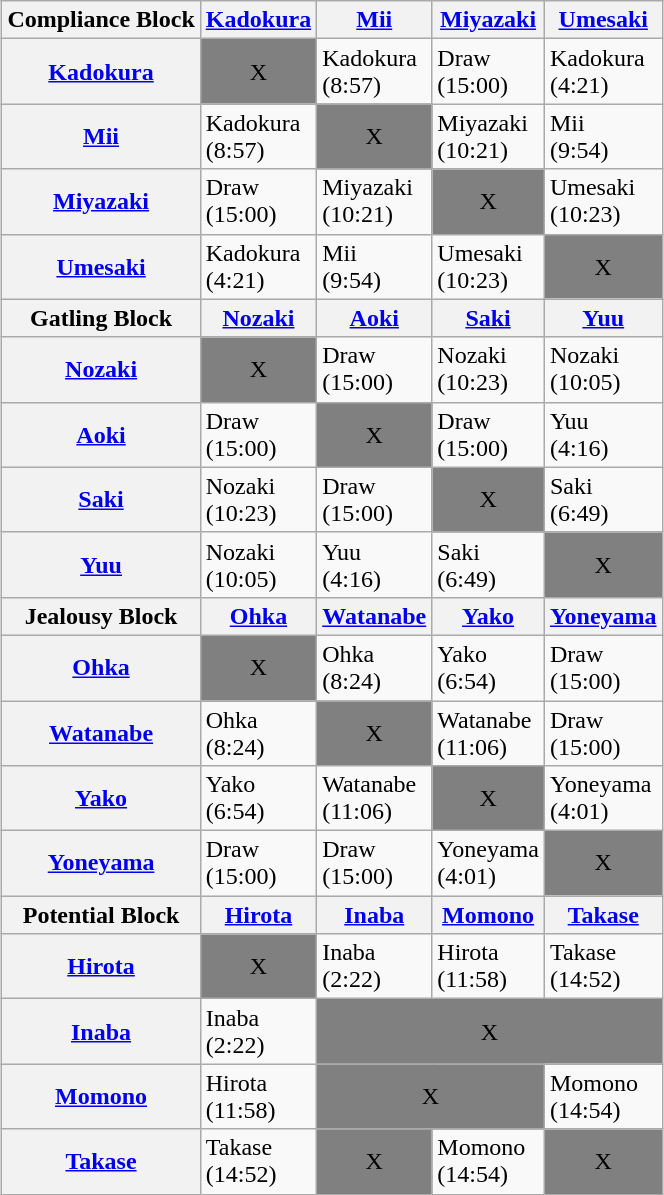<table class="wikitable" align=center style="margin: 1em auto 1em auto">
<tr>
<th>Compliance Block</th>
<th><a href='#'>Kadokura</a></th>
<th><a href='#'>Mii</a></th>
<th><a href='#'>Miyazaki</a></th>
<th><a href='#'>Umesaki</a></th>
</tr>
<tr>
<th><a href='#'>Kadokura</a></th>
<td bgcolor=grey align="center">X</td>
<td>Kadokura<br>(8:57)</td>
<td>Draw<br>(15:00)</td>
<td>Kadokura<br>(4:21)</td>
</tr>
<tr>
<th><a href='#'>Mii</a></th>
<td>Kadokura<br>(8:57)</td>
<td bgcolor=grey align="center">X</td>
<td>Miyazaki<br>(10:21)</td>
<td>Mii<br>(9:54)</td>
</tr>
<tr>
<th><a href='#'>Miyazaki</a></th>
<td>Draw<br>(15:00)</td>
<td>Miyazaki<br>(10:21)</td>
<td bgcolor=grey align="center">X</td>
<td>Umesaki<br>(10:23)</td>
</tr>
<tr>
<th><a href='#'>Umesaki</a></th>
<td>Kadokura<br>(4:21)</td>
<td>Mii<br>(9:54)</td>
<td>Umesaki<br>(10:23)</td>
<td bgcolor=grey align="center">X</td>
</tr>
<tr>
<th>Gatling Block</th>
<th><a href='#'>Nozaki</a></th>
<th><a href='#'>Aoki</a></th>
<th><a href='#'>Saki</a></th>
<th><a href='#'>Yuu</a></th>
</tr>
<tr>
<th><a href='#'>Nozaki</a></th>
<td bgcolor=grey align="center">X</td>
<td>Draw<br>(15:00)</td>
<td>Nozaki<br>(10:23)</td>
<td>Nozaki<br>(10:05)</td>
</tr>
<tr>
<th><a href='#'>Aoki</a></th>
<td>Draw<br>(15:00)</td>
<td bgcolor=grey align="center">X</td>
<td>Draw<br>(15:00)</td>
<td>Yuu<br>(4:16)</td>
</tr>
<tr>
<th><a href='#'>Saki</a></th>
<td>Nozaki<br>(10:23)</td>
<td>Draw<br>(15:00)</td>
<td bgcolor=grey align="center">X</td>
<td>Saki<br>(6:49)</td>
</tr>
<tr>
<th><a href='#'>Yuu</a></th>
<td>Nozaki<br>(10:05)</td>
<td>Yuu<br>(4:16)</td>
<td>Saki<br>(6:49)</td>
<td bgcolor=grey align="center">X</td>
</tr>
<tr>
<th>Jealousy Block</th>
<th><a href='#'>Ohka</a></th>
<th><a href='#'>Watanabe</a></th>
<th><a href='#'>Yako</a></th>
<th><a href='#'>Yoneyama</a></th>
</tr>
<tr>
<th><a href='#'>Ohka</a></th>
<td bgcolor=grey align="center">X</td>
<td>Ohka<br>(8:24)</td>
<td>Yako<br>(6:54)</td>
<td>Draw<br>(15:00)</td>
</tr>
<tr>
<th><a href='#'>Watanabe</a></th>
<td>Ohka<br>(8:24)</td>
<td bgcolor=grey align="center">X</td>
<td>Watanabe<br>(11:06)</td>
<td>Draw<br>(15:00)</td>
</tr>
<tr>
<th><a href='#'>Yako</a></th>
<td>Yako<br>(6:54)</td>
<td>Watanabe<br>(11:06)</td>
<td bgcolor=grey align="center">X</td>
<td>Yoneyama<br>(4:01)</td>
</tr>
<tr>
<th><a href='#'>Yoneyama</a></th>
<td>Draw<br>(15:00)</td>
<td>Draw<br>(15:00)</td>
<td>Yoneyama<br>(4:01)</td>
<td bgcolor=grey align="center">X</td>
</tr>
<tr>
<th>Potential Block</th>
<th><a href='#'>Hirota</a></th>
<th><a href='#'>Inaba</a></th>
<th><a href='#'>Momono</a></th>
<th><a href='#'>Takase</a></th>
</tr>
<tr>
<th><a href='#'>Hirota</a></th>
<td bgcolor=grey align="center">X</td>
<td>Inaba<br>(2:22)</td>
<td>Hirota<br>(11:58)</td>
<td>Takase<br>(14:52)</td>
</tr>
<tr>
<th><a href='#'>Inaba</a></th>
<td>Inaba<br>(2:22)</td>
<td bgcolor=grey align="center" colspan=3>X</td>
</tr>
<tr>
<th><a href='#'>Momono</a></th>
<td>Hirota<br>(11:58)</td>
<td bgcolor=grey align="center" colspan=2>X</td>
<td>Momono<br>(14:54)</td>
</tr>
<tr>
<th><a href='#'>Takase</a></th>
<td>Takase<br>(14:52)</td>
<td bgcolor=grey align="center">X</td>
<td>Momono<br>(14:54)</td>
<td bgcolor=grey align="center">X</td>
</tr>
</table>
